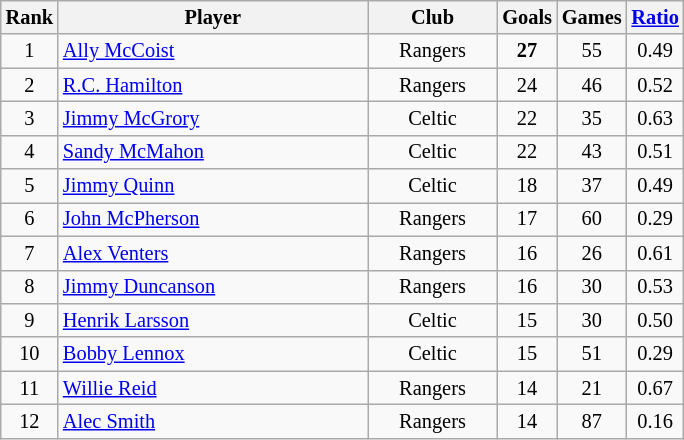<table class="wikitable sortable" style="text-align: center; font-size:85%">
<tr>
<th width=20>Rank</th>
<th width=200>Player</th>
<th width=80>Club</th>
<th width=20>Goals</th>
<th width=20>Games</th>
<th width=20><a href='#'>Ratio</a></th>
</tr>
<tr>
<td>1</td>
<td align=left><a href='#'>Ally McCoist</a></td>
<td>Rangers</td>
<td><strong>27</strong></td>
<td>55</td>
<td>0.49</td>
</tr>
<tr>
<td>2</td>
<td align=left><a href='#'>R.C. Hamilton</a></td>
<td>Rangers</td>
<td>24</td>
<td>46</td>
<td>0.52</td>
</tr>
<tr>
<td>3</td>
<td align=left><a href='#'>Jimmy McGrory</a></td>
<td>Celtic</td>
<td>22</td>
<td>35</td>
<td>0.63</td>
</tr>
<tr>
<td>4</td>
<td align=left><a href='#'>Sandy McMahon</a></td>
<td>Celtic</td>
<td>22</td>
<td>43</td>
<td>0.51</td>
</tr>
<tr>
<td>5</td>
<td align=left><a href='#'>Jimmy Quinn</a></td>
<td>Celtic</td>
<td>18</td>
<td>37</td>
<td>0.49</td>
</tr>
<tr>
<td>6</td>
<td align=left><a href='#'>John McPherson</a></td>
<td>Rangers</td>
<td>17</td>
<td>60</td>
<td>0.29</td>
</tr>
<tr>
<td>7</td>
<td align=left><a href='#'>Alex Venters</a></td>
<td>Rangers</td>
<td>16</td>
<td>26</td>
<td>0.61</td>
</tr>
<tr>
<td>8</td>
<td align=left><a href='#'>Jimmy Duncanson</a></td>
<td>Rangers</td>
<td>16</td>
<td>30</td>
<td>0.53</td>
</tr>
<tr>
<td>9</td>
<td align=left><a href='#'>Henrik Larsson</a> </td>
<td>Celtic</td>
<td>15</td>
<td>30</td>
<td>0.50</td>
</tr>
<tr>
<td>10</td>
<td align=left><a href='#'>Bobby Lennox</a></td>
<td>Celtic</td>
<td>15</td>
<td>51</td>
<td>0.29</td>
</tr>
<tr>
<td>11</td>
<td align=left><a href='#'>Willie Reid</a></td>
<td>Rangers</td>
<td>14</td>
<td>21</td>
<td>0.67</td>
</tr>
<tr>
<td>12</td>
<td align=left><a href='#'>Alec Smith</a></td>
<td>Rangers</td>
<td>14</td>
<td>87</td>
<td>0.16</td>
</tr>
</table>
